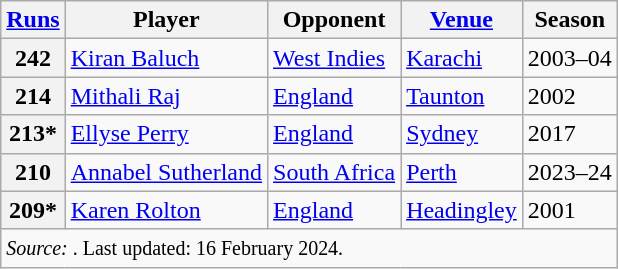<table class="wikitable">
<tr>
<th><a href='#'>Runs</a></th>
<th>Player</th>
<th>Opponent</th>
<th><a href='#'>Venue</a></th>
<th>Season</th>
</tr>
<tr>
<th>242</th>
<td> <a href='#'>Kiran Baluch</a></td>
<td><a href='#'>West Indies</a></td>
<td><a href='#'>Karachi</a></td>
<td>2003–04</td>
</tr>
<tr>
<th>214</th>
<td> <a href='#'>Mithali Raj</a></td>
<td><a href='#'>England</a></td>
<td><a href='#'>Taunton</a></td>
<td>2002</td>
</tr>
<tr>
<th>213*</th>
<td> <a href='#'>Ellyse Perry</a></td>
<td><a href='#'>England</a></td>
<td><a href='#'>Sydney</a></td>
<td>2017</td>
</tr>
<tr>
<th>210</th>
<td> <a href='#'>Annabel Sutherland</a></td>
<td><a href='#'>South Africa</a></td>
<td><a href='#'>Perth</a></td>
<td>2023–24</td>
</tr>
<tr>
<th>209*</th>
<td> <a href='#'>Karen Rolton</a></td>
<td><a href='#'>England</a></td>
<td><a href='#'>Headingley</a></td>
<td>2001</td>
</tr>
<tr>
<td colspan=6><small><em>Source: </em>. Last updated: 16 February 2024.</small></td>
</tr>
</table>
